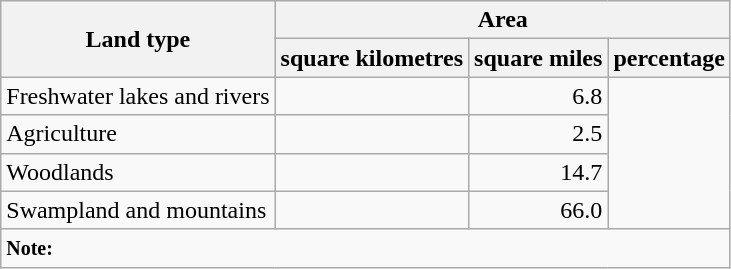<table class="wikitable sortable">
<tr>
<th rowspan=2>Land type</th>
<th colspan=3>Area</th>
</tr>
<tr>
<th>square kilometres</th>
<th>square miles</th>
<th>percentage</th>
</tr>
<tr>
<td>Freshwater lakes and rivers</td>
<td></td>
<td align=right>6.8</td>
</tr>
<tr>
<td>Agriculture</td>
<td></td>
<td align=right>2.5</td>
</tr>
<tr>
<td>Woodlands</td>
<td></td>
<td align=right>14.7</td>
</tr>
<tr>
<td>Swampland and mountains</td>
<td></td>
<td align=right>66.0</td>
</tr>
<tr>
<td colspan=4><small><strong>Note:</strong> </small></td>
</tr>
</table>
